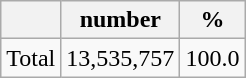<table class="wikitable" style="text-align:center; border:5">
<tr>
<th></th>
<th>number</th>
<th>%</th>
</tr>
<tr>
<td>Total</td>
<td>13,535,757</td>
<td>100.0</td>
</tr>
</table>
